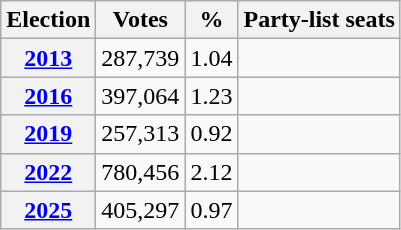<table class="wikitable" style="text-align:center">
<tr>
<th>Election</th>
<th>Votes</th>
<th>%</th>
<th>Party-list seats</th>
</tr>
<tr>
<th><a href='#'>2013</a></th>
<td>287,739</td>
<td>1.04</td>
<td></td>
</tr>
<tr>
<th><a href='#'>2016</a></th>
<td>397,064</td>
<td>1.23</td>
<td></td>
</tr>
<tr>
<th><a href='#'>2019</a></th>
<td>257,313</td>
<td>0.92</td>
<td></td>
</tr>
<tr>
<th align=left><a href='#'>2022</a></th>
<td>780,456</td>
<td>2.12</td>
<td></td>
</tr>
<tr>
<th align=left><a href='#'>2025</a></th>
<td>405,297</td>
<td>0.97</td>
<td></td>
</tr>
</table>
